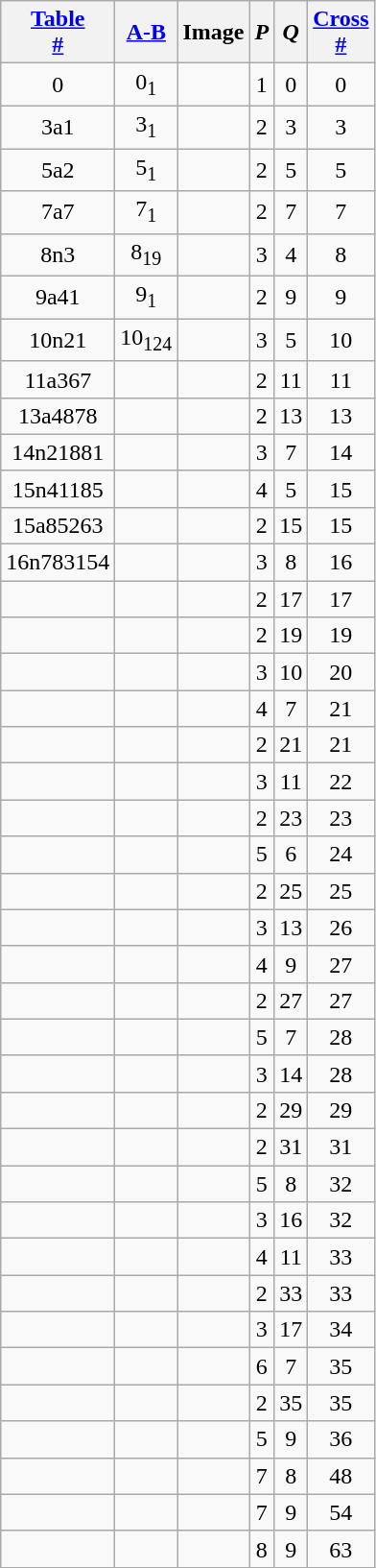<table class="wikitable sortable" style="text-align:center">
<tr>
<th><a href='#'>Table<br> #</a></th>
<th><a href='#'>A-B</a></th>
<th>Image</th>
<th><em>P</em></th>
<th><em>Q</em></th>
<th><a href='#'>Cross<br> #</a></th>
</tr>
<tr>
<td>0</td>
<td>0<sub>1</sub></td>
<td></td>
<td>1</td>
<td>0</td>
<td>0</td>
</tr>
<tr>
<td>3a1</td>
<td>3<sub>1</sub></td>
<td></td>
<td>2</td>
<td>3</td>
<td>3</td>
</tr>
<tr>
<td>5a2</td>
<td>5<sub>1</sub></td>
<td></td>
<td>2</td>
<td>5</td>
<td>5</td>
</tr>
<tr>
<td>7a7</td>
<td>7<sub>1</sub></td>
<td></td>
<td>2</td>
<td>7</td>
<td>7</td>
</tr>
<tr>
<td>8n3</td>
<td>8<sub>19</sub></td>
<td></td>
<td>3</td>
<td>4</td>
<td>8</td>
</tr>
<tr>
<td>9a41</td>
<td>9<sub>1</sub></td>
<td></td>
<td>2</td>
<td>9</td>
<td>9</td>
</tr>
<tr>
<td>10n21</td>
<td>10<sub>124</sub></td>
<td></td>
<td>3</td>
<td>5</td>
<td>10</td>
</tr>
<tr>
<td>11a367</td>
<td></td>
<td></td>
<td>2</td>
<td>11</td>
<td>11</td>
</tr>
<tr>
<td>13a4878</td>
<td></td>
<td></td>
<td>2</td>
<td>13</td>
<td>13</td>
</tr>
<tr>
<td>14n21881</td>
<td></td>
<td></td>
<td>3</td>
<td>7</td>
<td>14</td>
</tr>
<tr>
<td>15n41185</td>
<td></td>
<td></td>
<td>4</td>
<td>5</td>
<td>15</td>
</tr>
<tr>
<td>15a85263</td>
<td></td>
<td></td>
<td>2</td>
<td>15</td>
<td>15</td>
</tr>
<tr>
<td>16n783154</td>
<td></td>
<td></td>
<td>3</td>
<td>8</td>
<td>16</td>
</tr>
<tr>
<td></td>
<td></td>
<td></td>
<td>2</td>
<td>17</td>
<td>17</td>
</tr>
<tr>
<td></td>
<td></td>
<td></td>
<td>2</td>
<td>19</td>
<td>19</td>
</tr>
<tr>
<td></td>
<td></td>
<td></td>
<td>3</td>
<td>10</td>
<td>20</td>
</tr>
<tr>
<td></td>
<td></td>
<td></td>
<td>4</td>
<td>7</td>
<td>21</td>
</tr>
<tr>
<td></td>
<td></td>
<td></td>
<td>2</td>
<td>21</td>
<td>21</td>
</tr>
<tr>
<td></td>
<td></td>
<td></td>
<td>3</td>
<td>11</td>
<td>22</td>
</tr>
<tr>
<td></td>
<td></td>
<td></td>
<td>2</td>
<td>23</td>
<td>23</td>
</tr>
<tr>
<td></td>
<td></td>
<td></td>
<td>5</td>
<td>6</td>
<td>24</td>
</tr>
<tr>
<td></td>
<td></td>
<td></td>
<td>2</td>
<td>25</td>
<td>25</td>
</tr>
<tr>
<td></td>
<td></td>
<td></td>
<td>3</td>
<td>13</td>
<td>26</td>
</tr>
<tr>
<td></td>
<td></td>
<td></td>
<td>4</td>
<td>9</td>
<td>27</td>
</tr>
<tr>
<td></td>
<td></td>
<td></td>
<td>2</td>
<td>27</td>
<td>27</td>
</tr>
<tr>
<td></td>
<td></td>
<td></td>
<td>5</td>
<td>7</td>
<td>28</td>
</tr>
<tr>
<td></td>
<td></td>
<td></td>
<td>3</td>
<td>14</td>
<td>28</td>
</tr>
<tr>
<td></td>
<td></td>
<td></td>
<td>2</td>
<td>29</td>
<td>29</td>
</tr>
<tr>
<td></td>
<td></td>
<td></td>
<td>2</td>
<td>31</td>
<td>31</td>
</tr>
<tr>
<td></td>
<td></td>
<td></td>
<td>5</td>
<td>8</td>
<td>32</td>
</tr>
<tr>
<td></td>
<td></td>
<td></td>
<td>3</td>
<td>16</td>
<td>32</td>
</tr>
<tr>
<td></td>
<td></td>
<td></td>
<td>4</td>
<td>11</td>
<td>33</td>
</tr>
<tr>
<td></td>
<td></td>
<td></td>
<td>2</td>
<td>33</td>
<td>33</td>
</tr>
<tr>
<td></td>
<td></td>
<td></td>
<td>3</td>
<td>17</td>
<td>34</td>
</tr>
<tr>
<td></td>
<td></td>
<td></td>
<td>6</td>
<td>7</td>
<td>35</td>
</tr>
<tr>
<td></td>
<td></td>
<td></td>
<td>2</td>
<td>35</td>
<td>35</td>
</tr>
<tr>
<td></td>
<td></td>
<td></td>
<td>5</td>
<td>9</td>
<td>36</td>
</tr>
<tr>
<td></td>
<td></td>
<td></td>
<td>7</td>
<td>8</td>
<td>48</td>
</tr>
<tr>
<td></td>
<td></td>
<td></td>
<td>7</td>
<td>9</td>
<td>54</td>
</tr>
<tr>
<td></td>
<td></td>
<td></td>
<td>8</td>
<td>9</td>
<td>63</td>
</tr>
</table>
